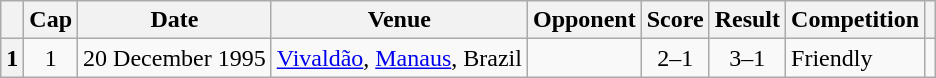<table class="wikitable">
<tr>
<th scope="col"></th>
<th scope="col">Cap</th>
<th scope="col">Date</th>
<th scope="col">Venue</th>
<th scope="col">Opponent</th>
<th scope="col">Score</th>
<th scope="col">Result</th>
<th scope="col">Competition</th>
<th scope="col" class="unsortable"></th>
</tr>
<tr>
<th scope="row">1</th>
<td align="center">1</td>
<td>20 December 1995</td>
<td><a href='#'>Vivaldão</a>, <a href='#'>Manaus</a>, Brazil</td>
<td></td>
<td align="center">2–1</td>
<td align="center">3–1</td>
<td>Friendly</td>
<td></td>
</tr>
</table>
